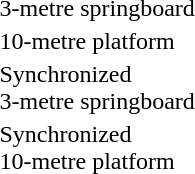<table>
<tr>
<td>3-metre springboard <br></td>
<td><strong></strong></td>
<td></td>
<td></td>
</tr>
<tr>
<td>10-metre platform <br></td>
<td><strong></strong></td>
<td></td>
<td></td>
</tr>
<tr>
<td>Synchronized<br>3-metre springboard <br></td>
<td><strong><br></strong></td>
<td><br></td>
<td><br></td>
</tr>
<tr>
<td>Synchronized<br>10-metre platform <br></td>
<td><strong><br></strong></td>
<td><br></td>
<td><br></td>
</tr>
</table>
